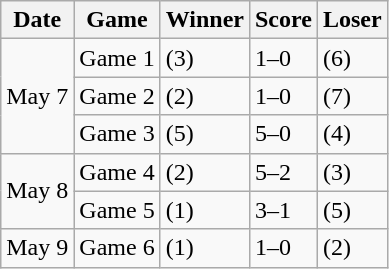<table class=wikitable>
<tr>
<th>Date</th>
<th>Game</th>
<th>Winner</th>
<th>Score</th>
<th>Loser</th>
</tr>
<tr>
<td rowspan=3>May 7</td>
<td>Game 1</td>
<td>(3) </td>
<td>1–0</td>
<td>(6) </td>
</tr>
<tr>
<td>Game 2</td>
<td>(2) </td>
<td>1–0</td>
<td>(7) </td>
</tr>
<tr>
<td>Game 3</td>
<td>(5) </td>
<td>5–0</td>
<td>(4) </td>
</tr>
<tr>
<td rowspan=2>May 8</td>
<td>Game 4</td>
<td>(2) </td>
<td>5–2</td>
<td>(3) </td>
</tr>
<tr>
<td>Game 5</td>
<td>(1) </td>
<td>3–1</td>
<td>(5) </td>
</tr>
<tr>
<td>May 9</td>
<td>Game 6</td>
<td>(1) </td>
<td>1–0</td>
<td>(2) </td>
</tr>
</table>
